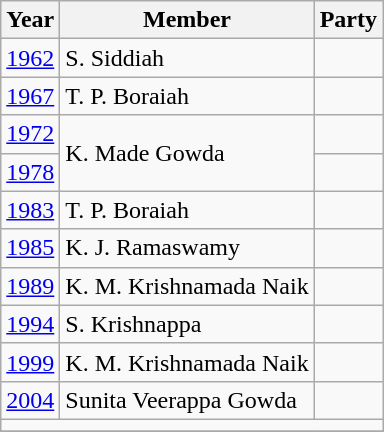<table class="wikitable sortable">
<tr>
<th>Year</th>
<th>Member</th>
<th colspan="2">Party</th>
</tr>
<tr>
<td><a href='#'>1962</a></td>
<td>S. Siddiah</td>
<td></td>
</tr>
<tr>
<td><a href='#'>1967</a></td>
<td>T. P. Boraiah</td>
<td></td>
</tr>
<tr>
<td><a href='#'>1972</a></td>
<td rowspan=2>K. Made Gowda</td>
<td></td>
</tr>
<tr>
<td><a href='#'>1978</a></td>
<td></td>
</tr>
<tr>
<td><a href='#'>1983</a></td>
<td>T. P. Boraiah</td>
<td></td>
</tr>
<tr>
<td><a href='#'>1985</a></td>
<td>K. J. Ramaswamy</td>
<td></td>
</tr>
<tr>
<td><a href='#'>1989</a></td>
<td>K. M. Krishnamada Naik</td>
<td></td>
</tr>
<tr>
<td><a href='#'>1994</a></td>
<td>S. Krishnappa</td>
<td></td>
</tr>
<tr>
<td><a href='#'>1999</a></td>
<td>K. M. Krishnamada Naik</td>
<td></td>
</tr>
<tr>
<td><a href='#'>2004</a></td>
<td>Sunita Veerappa Gowda</td>
<td></td>
</tr>
<tr>
<td colspan=4></td>
</tr>
<tr>
</tr>
</table>
